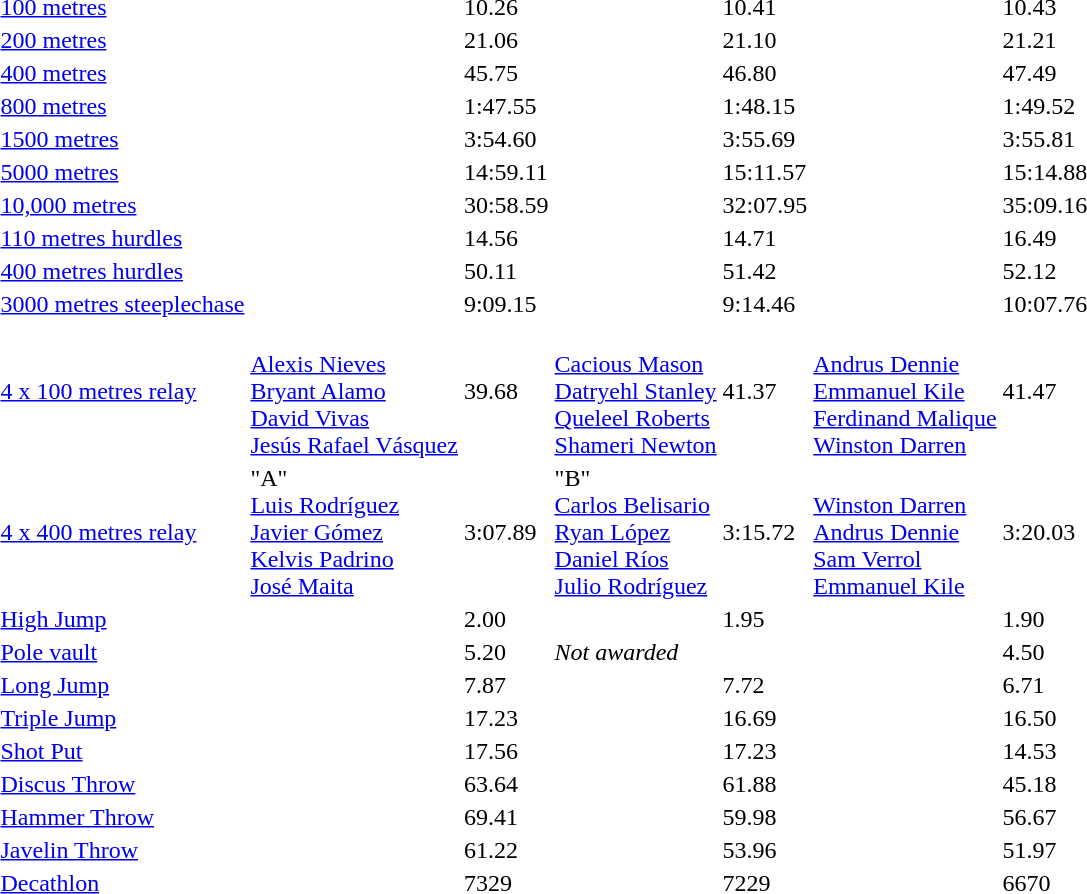<table>
<tr>
<td><a href='#'>100 metres</a></td>
<td></td>
<td>10.26</td>
<td></td>
<td>10.41</td>
<td></td>
<td>10.43</td>
</tr>
<tr>
<td><a href='#'>200 metres</a></td>
<td></td>
<td>21.06</td>
<td></td>
<td>21.10</td>
<td></td>
<td>21.21</td>
</tr>
<tr>
<td><a href='#'>400 metres</a></td>
<td></td>
<td>45.75</td>
<td></td>
<td>46.80</td>
<td></td>
<td>47.49</td>
</tr>
<tr>
<td><a href='#'>800 metres</a></td>
<td></td>
<td>1:47.55</td>
<td></td>
<td>1:48.15</td>
<td></td>
<td>1:49.52</td>
</tr>
<tr>
<td><a href='#'>1500 metres</a></td>
<td></td>
<td>3:54.60</td>
<td></td>
<td>3:55.69</td>
<td></td>
<td>3:55.81</td>
</tr>
<tr>
<td><a href='#'>5000 metres</a></td>
<td></td>
<td>14:59.11</td>
<td></td>
<td>15:11.57</td>
<td></td>
<td>15:14.88</td>
</tr>
<tr>
<td><a href='#'>10,000 metres</a></td>
<td></td>
<td>30:58.59</td>
<td></td>
<td>32:07.95</td>
<td></td>
<td>35:09.16</td>
</tr>
<tr>
<td><a href='#'>110 metres hurdles</a></td>
<td></td>
<td>14.56</td>
<td></td>
<td>14.71</td>
<td></td>
<td>16.49</td>
</tr>
<tr>
<td><a href='#'>400 metres hurdles</a></td>
<td></td>
<td>50.11</td>
<td></td>
<td>51.42</td>
<td></td>
<td>52.12</td>
</tr>
<tr>
<td><a href='#'>3000 metres steeplechase</a></td>
<td></td>
<td>9:09.15</td>
<td></td>
<td>9:14.46</td>
<td></td>
<td>10:07.76</td>
</tr>
<tr>
<td><a href='#'>4 x 100 metres relay</a></td>
<td> <br> <a href='#'>Alexis Nieves</a><br><a href='#'>Bryant Alamo</a><br><a href='#'>David Vivas</a><br><a href='#'>Jesús Rafael Vásquez</a></td>
<td>39.68</td>
<td> <br> <a href='#'>Cacious Mason</a><br><a href='#'>Datryehl Stanley</a><br><a href='#'>Queleel Roberts</a><br><a href='#'>Shameri Newton</a></td>
<td>41.37</td>
<td> <br> <a href='#'>Andrus Dennie</a><br><a href='#'>Emmanuel Kile</a><br><a href='#'>Ferdinand Malique</a><br><a href='#'>Winston Darren</a></td>
<td>41.47</td>
</tr>
<tr>
<td><a href='#'>4 x 400 metres relay</a></td>
<td> "A" <br> <a href='#'>Luis Rodríguez</a><br><a href='#'>Javier Gómez</a><br><a href='#'>Kelvis Padrino</a><br><a href='#'>José Maita</a></td>
<td>3:07.89</td>
<td> "B" <br> <a href='#'>Carlos Belisario</a><br><a href='#'>Ryan López</a><br><a href='#'>Daniel Ríos</a><br><a href='#'>Julio Rodríguez</a></td>
<td>3:15.72</td>
<td> <br> <a href='#'>Winston Darren</a><br><a href='#'>Andrus Dennie</a><br><a href='#'>Sam Verrol</a><br><a href='#'>Emmanuel Kile</a></td>
<td>3:20.03</td>
</tr>
<tr>
<td><a href='#'>High Jump</a></td>
<td></td>
<td>2.00</td>
<td></td>
<td>1.95</td>
<td></td>
<td>1.90</td>
</tr>
<tr>
<td><a href='#'>Pole vault</a></td>
<td><br></td>
<td>5.20</td>
<td colspan=2><em>Not awarded</em></td>
<td></td>
<td>4.50</td>
</tr>
<tr>
<td><a href='#'>Long Jump</a></td>
<td></td>
<td>7.87</td>
<td></td>
<td>7.72</td>
<td></td>
<td>6.71</td>
</tr>
<tr>
<td><a href='#'>Triple Jump</a></td>
<td></td>
<td>17.23</td>
<td></td>
<td>16.69</td>
<td></td>
<td>16.50</td>
</tr>
<tr>
<td><a href='#'>Shot Put</a></td>
<td></td>
<td>17.56</td>
<td></td>
<td>17.23</td>
<td></td>
<td>14.53</td>
</tr>
<tr>
<td><a href='#'>Discus Throw</a></td>
<td></td>
<td>63.64</td>
<td></td>
<td>61.88</td>
<td></td>
<td>45.18</td>
</tr>
<tr>
<td><a href='#'>Hammer Throw</a></td>
<td></td>
<td>69.41</td>
<td></td>
<td>59.98 </td>
<td></td>
<td>56.67</td>
</tr>
<tr>
<td><a href='#'>Javelin Throw</a></td>
<td></td>
<td>61.22</td>
<td></td>
<td>53.96</td>
<td></td>
<td>51.97</td>
</tr>
<tr>
<td><a href='#'>Decathlon</a></td>
<td></td>
<td>7329</td>
<td></td>
<td>7229</td>
<td></td>
<td>6670</td>
</tr>
</table>
